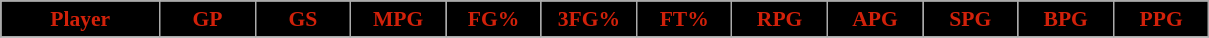<table class="wikitable sortable" style="font-size:90%; text-align:center;">
<tr>
<th style="background:#000000;color:#d1210a;" width="10%">Player</th>
<th style="background:#000000;color:#d1210a;" width="6%">GP</th>
<th style="background:#000000;color:#d1210a;" width="6%">GS</th>
<th style="background:#000000;color:#d1210a;" width="6%">MPG</th>
<th style="background:#000000;color:#d1210a;" width="6%">FG%</th>
<th style="background:#000000;color:#d1210a;" width="6%">3FG%</th>
<th style="background:#000000;color:#d1210a;" width="6%">FT%</th>
<th style="background:#000000;color:#d1210a;" width="6%">RPG</th>
<th style="background:#000000;color:#d1210a;" width="6%">APG</th>
<th style="background:#000000;color:#d1210a;" width="6%">SPG</th>
<th style="background:#000000;color:#d1210a;" width="6%">BPG</th>
<th style="background:#000000;color:#d1210a;" width="6%">PPG</th>
</tr>
<tr>
</tr>
</table>
